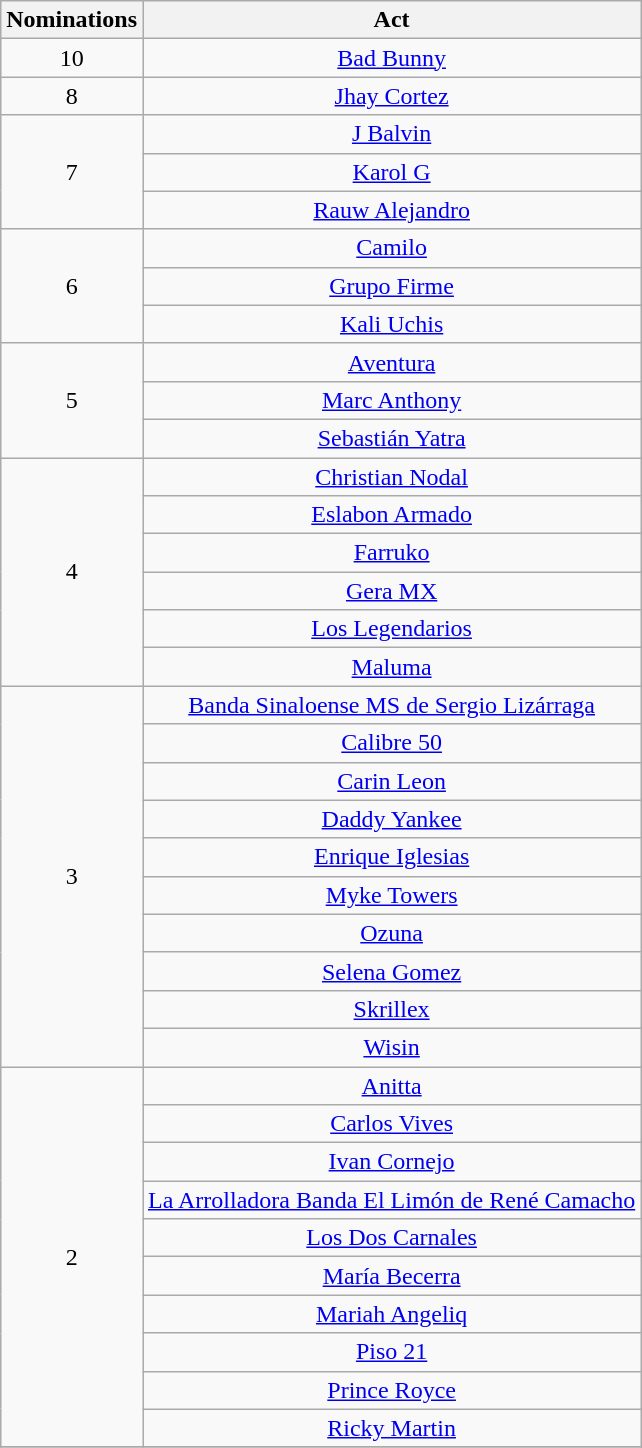<table class="wikitable" rowspan="2" style="text-align:center;">
<tr>
<th scope="col">Nominations</th>
<th scope="col">Act</th>
</tr>
<tr>
<td>10</td>
<td><a href='#'>Bad Bunny</a></td>
</tr>
<tr>
<td>8</td>
<td><a href='#'>Jhay Cortez</a></td>
</tr>
<tr>
<td rowspan="3">7</td>
<td><a href='#'>J Balvin</a></td>
</tr>
<tr>
<td><a href='#'>Karol G</a></td>
</tr>
<tr>
<td><a href='#'>Rauw Alejandro</a></td>
</tr>
<tr>
<td rowspan="3">6</td>
<td><a href='#'>Camilo</a></td>
</tr>
<tr>
<td><a href='#'>Grupo Firme</a></td>
</tr>
<tr>
<td><a href='#'>Kali Uchis</a></td>
</tr>
<tr>
<td rowspan="3">5</td>
<td><a href='#'>Aventura</a></td>
</tr>
<tr>
<td><a href='#'>Marc Anthony</a></td>
</tr>
<tr>
<td><a href='#'>Sebastián Yatra</a></td>
</tr>
<tr>
<td rowspan="6">4</td>
<td><a href='#'>Christian Nodal</a></td>
</tr>
<tr>
<td><a href='#'>Eslabon Armado</a></td>
</tr>
<tr>
<td><a href='#'>Farruko</a></td>
</tr>
<tr>
<td><a href='#'>Gera MX</a></td>
</tr>
<tr>
<td><a href='#'>Los Legendarios</a></td>
</tr>
<tr>
<td><a href='#'>Maluma</a></td>
</tr>
<tr>
<td rowspan="10">3</td>
<td><a href='#'>Banda Sinaloense MS de Sergio Lizárraga</a></td>
</tr>
<tr>
<td><a href='#'>Calibre 50</a></td>
</tr>
<tr>
<td><a href='#'>Carin Leon</a></td>
</tr>
<tr>
<td><a href='#'>Daddy Yankee</a></td>
</tr>
<tr>
<td><a href='#'>Enrique Iglesias</a></td>
</tr>
<tr>
<td><a href='#'>Myke Towers</a></td>
</tr>
<tr>
<td><a href='#'>Ozuna</a></td>
</tr>
<tr>
<td><a href='#'>Selena Gomez</a></td>
</tr>
<tr>
<td><a href='#'>Skrillex</a></td>
</tr>
<tr>
<td><a href='#'>Wisin</a></td>
</tr>
<tr>
<td rowspan="10">2</td>
<td><a href='#'>Anitta</a></td>
</tr>
<tr>
<td><a href='#'>Carlos Vives</a></td>
</tr>
<tr>
<td><a href='#'>Ivan Cornejo</a></td>
</tr>
<tr>
<td><a href='#'>La Arrolladora Banda El Limón de René Camacho</a></td>
</tr>
<tr>
<td><a href='#'>Los Dos Carnales</a></td>
</tr>
<tr>
<td><a href='#'>María Becerra</a></td>
</tr>
<tr>
<td><a href='#'>Mariah Angeliq</a></td>
</tr>
<tr>
<td><a href='#'>Piso 21</a></td>
</tr>
<tr>
<td><a href='#'>Prince Royce</a></td>
</tr>
<tr>
<td><a href='#'>Ricky Martin</a></td>
</tr>
<tr>
</tr>
</table>
